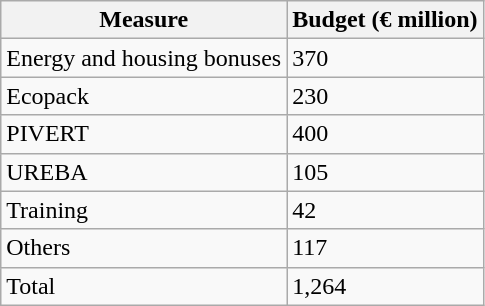<table class="wikitable">
<tr>
<th>Measure</th>
<th>Budget (€ million)</th>
</tr>
<tr>
<td>Energy and housing bonuses</td>
<td>370</td>
</tr>
<tr>
<td>Ecopack</td>
<td>230</td>
</tr>
<tr>
<td>PIVERT</td>
<td>400</td>
</tr>
<tr>
<td>UREBA</td>
<td>105</td>
</tr>
<tr>
<td>Training</td>
<td>42</td>
</tr>
<tr>
<td>Others</td>
<td>117</td>
</tr>
<tr>
<td>Total</td>
<td>1,264</td>
</tr>
</table>
